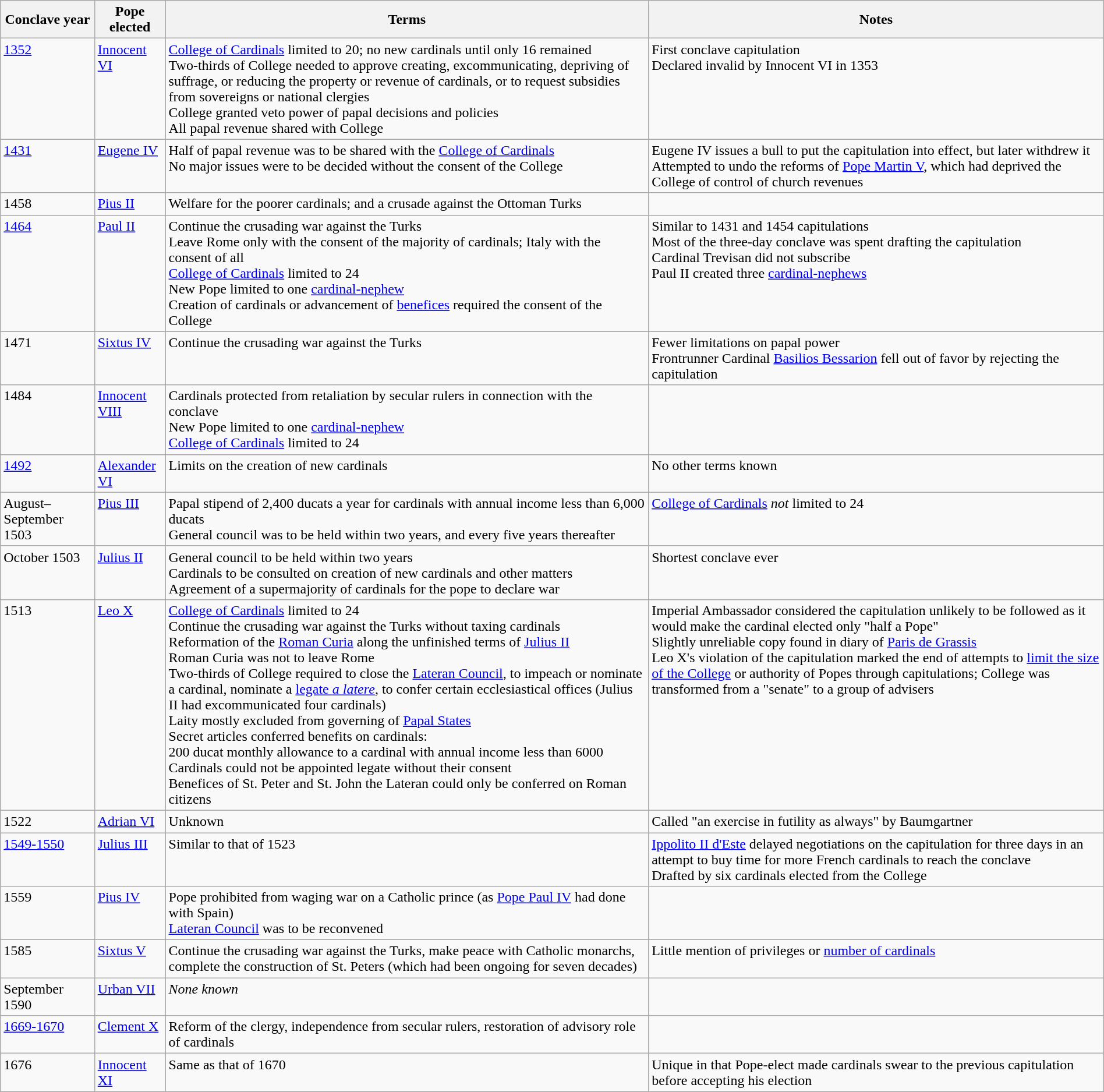<table class="wikitable sortable" style="width:100%">
<tr>
<th width="*">Conclave year</th>
<th width="*">Pope elected</th>
<th width="*">Terms</th>
<th width="*">Notes</th>
</tr>
<tr valign="top">
<td><a href='#'>1352</a></td>
<td><a href='#'>Innocent VI</a></td>
<td><a href='#'>College of Cardinals</a> limited to 20; no new cardinals until only 16 remained<br>Two-thirds of College needed to approve creating, excommunicating, depriving of suffrage, or reducing the property or revenue of cardinals, or to request subsidies from sovereigns or national clergies<br>College granted veto power of papal decisions and policies<br>All papal revenue shared with College</td>
<td>First conclave capitulation<br>Declared invalid by Innocent VI in 1353</td>
</tr>
<tr valign="top">
<td><a href='#'>1431</a></td>
<td><a href='#'>Eugene IV</a></td>
<td>Half of papal revenue was to be shared with the <a href='#'>College of Cardinals</a><br>No major issues were to be decided without the consent of the College</td>
<td>Eugene IV issues a bull to put the capitulation into effect, but later withdrew it<br>Attempted to undo the reforms of <a href='#'>Pope Martin V</a>, which had deprived the College of control of church revenues</td>
</tr>
<tr valign="top">
<td>1458</td>
<td><a href='#'>Pius II</a></td>
<td>Welfare for the poorer cardinals; and a crusade against the Ottoman Turks</td>
<td></td>
</tr>
<tr valign="top">
<td><a href='#'>1464</a></td>
<td><a href='#'>Paul II</a></td>
<td>Continue the crusading war against the Turks<br>Leave Rome only with the consent of the majority of cardinals; Italy with the consent of all<br><a href='#'>College of Cardinals</a> limited to 24<br>New Pope limited to one <a href='#'>cardinal-nephew</a><br>Creation of cardinals or advancement of <a href='#'>benefices</a> required the consent of the College</td>
<td>Similar to 1431 and 1454 capitulations<br>Most of the three-day conclave was spent drafting the capitulation<br>Cardinal Trevisan did not subscribe<br>Paul II created three <a href='#'>cardinal-nephews</a></td>
</tr>
<tr valign="top">
<td>1471</td>
<td><a href='#'>Sixtus IV</a></td>
<td>Continue the crusading war against the Turks</td>
<td>Fewer limitations on papal power<br>Frontrunner Cardinal <a href='#'>Basilios Bessarion</a> fell out of favor by rejecting the capitulation</td>
</tr>
<tr valign="top">
<td>1484</td>
<td><a href='#'>Innocent VIII</a></td>
<td>Cardinals protected from retaliation by secular rulers in connection with the conclave<br>New Pope limited to one <a href='#'>cardinal-nephew</a><br><a href='#'>College of Cardinals</a> limited to 24</td>
<td></td>
</tr>
<tr valign="top">
<td><a href='#'>1492</a></td>
<td><a href='#'>Alexander VI</a></td>
<td>Limits on the creation of new cardinals</td>
<td>No other terms known</td>
</tr>
<tr valign="top">
<td>August–September 1503</td>
<td><a href='#'>Pius III</a></td>
<td>Papal stipend of 2,400 ducats a year for cardinals with annual income less than 6,000 ducats<br>General council was to be held within two years, and every five years thereafter</td>
<td><a href='#'>College of Cardinals</a> <em>not</em> limited to 24</td>
</tr>
<tr valign="top">
<td>October 1503</td>
<td><a href='#'>Julius II</a></td>
<td>General council to be held within two years<br>Cardinals to be consulted on creation of new cardinals and other matters<br>Agreement of a supermajority of cardinals for the pope to declare war</td>
<td>Shortest conclave ever</td>
</tr>
<tr valign="top">
<td>1513</td>
<td><a href='#'>Leo X</a></td>
<td><a href='#'>College of Cardinals</a> limited to 24<br>Continue the crusading war against the Turks without taxing cardinals<br>Reformation of the <a href='#'>Roman Curia</a> along the unfinished terms of <a href='#'>Julius II</a><br>Roman Curia was not to leave Rome<br>Two-thirds of College required to close the <a href='#'>Lateran Council</a>, to impeach or nominate a cardinal, nominate a <a href='#'>legate <em>a latere</em></a>, to confer certain ecclesiastical offices (Julius II had excommunicated four cardinals)<br>Laity mostly excluded from governing of <a href='#'>Papal States</a><br>Secret articles conferred benefits on cardinals:<br>200 ducat monthly allowance to a cardinal with annual income less than 6000<br>Cardinals could not be appointed legate without their consent<br>Benefices of St. Peter and St. John the Lateran could only be conferred on Roman citizens</td>
<td>Imperial Ambassador considered the capitulation unlikely to be followed as it would make the cardinal elected only "half a Pope"<br>Slightly unreliable copy found in diary of <a href='#'>Paris de Grassis</a><br>Leo X's violation of the capitulation marked the end of attempts to <a href='#'>limit the size of the College</a> or authority of Popes through capitulations; College was transformed from a "senate" to a group of advisers</td>
</tr>
<tr valign="top">
<td>1522</td>
<td><a href='#'>Adrian VI</a></td>
<td>Unknown</td>
<td>Called "an exercise in futility as always" by Baumgartner</td>
</tr>
<tr valign="top">
<td><a href='#'>1549-1550</a></td>
<td><a href='#'>Julius III</a></td>
<td>Similar to that of 1523</td>
<td><a href='#'>Ippolito II d'Este</a> delayed negotiations on the capitulation for three days in an attempt to buy time for more French cardinals to reach the conclave<br>Drafted by six cardinals elected from the College</td>
</tr>
<tr valign="top">
<td>1559</td>
<td><a href='#'>Pius IV</a></td>
<td>Pope prohibited from waging war on a Catholic prince (as <a href='#'>Pope Paul IV</a> had done with Spain)<br><a href='#'>Lateran Council</a> was to be reconvened</td>
<td></td>
</tr>
<tr valign="top">
<td>1585</td>
<td><a href='#'>Sixtus V</a></td>
<td>Continue the crusading war against the Turks, make peace with Catholic monarchs, complete the construction of St. Peters (which had been ongoing for seven decades)</td>
<td>Little mention of privileges or <a href='#'>number of cardinals</a></td>
</tr>
<tr valign="top">
<td>September 1590</td>
<td><a href='#'>Urban VII</a></td>
<td><em>None known</em></td>
<td></td>
</tr>
<tr valign="top">
<td><a href='#'>1669-1670</a></td>
<td><a href='#'>Clement X</a></td>
<td>Reform of the clergy, independence from secular rulers, restoration of advisory role of cardinals</td>
<td></td>
</tr>
<tr valign="top">
<td>1676</td>
<td><a href='#'>Innocent XI</a></td>
<td>Same as that of 1670</td>
<td>Unique in that Pope-elect made cardinals swear to the previous capitulation before accepting his election</td>
</tr>
</table>
